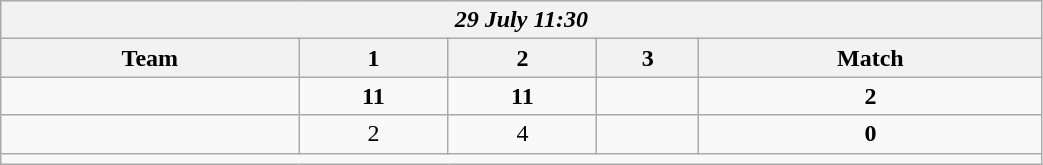<table class=wikitable style="text-align:center; width: 55%">
<tr>
<th colspan=10><em>29 July 11:30</em></th>
</tr>
<tr>
<th>Team</th>
<th>1</th>
<th>2</th>
<th>3</th>
<th>Match</th>
</tr>
<tr>
<td align=left><strong><br></strong></td>
<td><strong>11</strong></td>
<td><strong>11</strong></td>
<td></td>
<td><strong>2</strong></td>
</tr>
<tr>
<td align=left><br></td>
<td>2</td>
<td>4</td>
<td></td>
<td><strong>0</strong></td>
</tr>
<tr>
<td colspan=10></td>
</tr>
</table>
